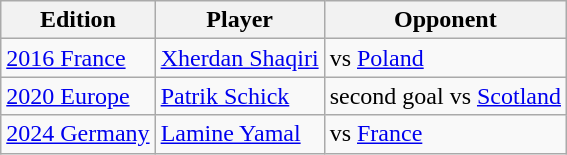<table class="wikitable">
<tr>
<th>Edition</th>
<th>Player</th>
<th>Opponent</th>
</tr>
<tr>
<td><a href='#'>2016 France</a></td>
<td> <a href='#'>Xherdan Shaqiri</a></td>
<td>vs <a href='#'>Poland</a></td>
</tr>
<tr>
<td><a href='#'>2020 Europe</a></td>
<td> <a href='#'>Patrik Schick</a></td>
<td>second goal vs <a href='#'>Scotland</a></td>
</tr>
<tr>
<td><a href='#'>2024 Germany</a></td>
<td> <a href='#'>Lamine Yamal</a></td>
<td>vs <a href='#'>France</a></td>
</tr>
</table>
